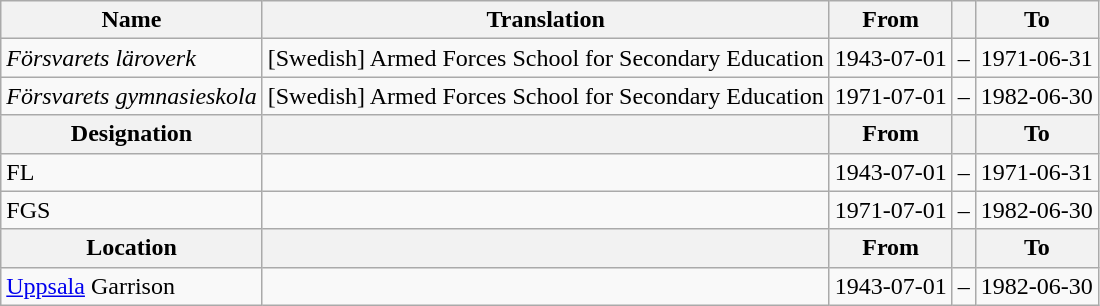<table class="wikitable">
<tr>
<th style="font-weight:bold;">Name</th>
<th style="font-weight:bold;">Translation</th>
<th style="text-align: center; font-weight:bold;">From</th>
<th></th>
<th style="text-align: center; font-weight:bold;">To</th>
</tr>
<tr>
<td style="font-style:italic;">Försvarets läroverk</td>
<td>[Swedish] Armed Forces School for Secondary Education</td>
<td>1943-07-01</td>
<td>–</td>
<td>1971-06-31</td>
</tr>
<tr>
<td style="font-style:italic;">Försvarets gymnasieskola</td>
<td>[Swedish] Armed Forces School for Secondary Education</td>
<td>1971-07-01</td>
<td>–</td>
<td>1982-06-30</td>
</tr>
<tr>
<th style="font-weight:bold;">Designation</th>
<th style="font-weight:bold;"></th>
<th style="text-align: center; font-weight:bold;">From</th>
<th></th>
<th style="text-align: center; font-weight:bold;">To</th>
</tr>
<tr>
<td>FL</td>
<td></td>
<td style="text-align: center;">1943-07-01</td>
<td style="text-align: center;">–</td>
<td style="text-align: center;">1971-06-31</td>
</tr>
<tr>
<td>FGS</td>
<td></td>
<td style="text-align: center;">1971-07-01</td>
<td>–</td>
<td style="text-align: center;">1982-06-30</td>
</tr>
<tr>
<th style="font-weight:bold;">Location</th>
<th style="font-weight:bold;"></th>
<th style="text-align: center; font-weight:bold;">From</th>
<th></th>
<th style="text-align: center; font-weight:bold;">To</th>
</tr>
<tr>
<td><a href='#'>Uppsala</a> Garrison</td>
<td></td>
<td style="text-align: center;">1943-07-01</td>
<td style="text-align: center;">–</td>
<td style="text-align: center;">1982-06-30</td>
</tr>
</table>
